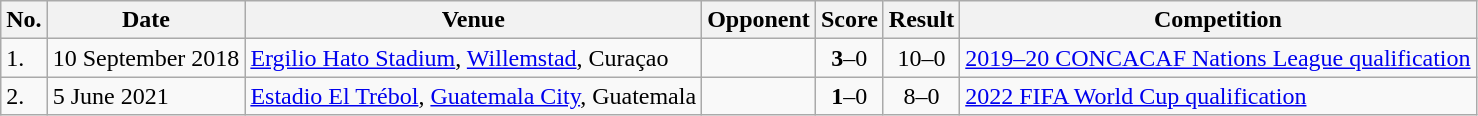<table class="wikitable" style="font-size:100%;">
<tr>
<th>No.</th>
<th>Date</th>
<th>Venue</th>
<th>Opponent</th>
<th>Score</th>
<th>Result</th>
<th>Competition</th>
</tr>
<tr>
<td>1.</td>
<td>10 September 2018</td>
<td><a href='#'>Ergilio Hato Stadium</a>, <a href='#'>Willemstad</a>, Curaçao</td>
<td></td>
<td align=center><strong>3</strong>–0</td>
<td align=center>10–0</td>
<td><a href='#'>2019–20 CONCACAF Nations League qualification</a></td>
</tr>
<tr>
<td>2.</td>
<td>5 June 2021</td>
<td><a href='#'>Estadio El Trébol</a>, <a href='#'>Guatemala City</a>, Guatemala</td>
<td></td>
<td align=center><strong>1</strong>–0</td>
<td align=center>8–0</td>
<td><a href='#'>2022 FIFA World Cup qualification</a></td>
</tr>
</table>
